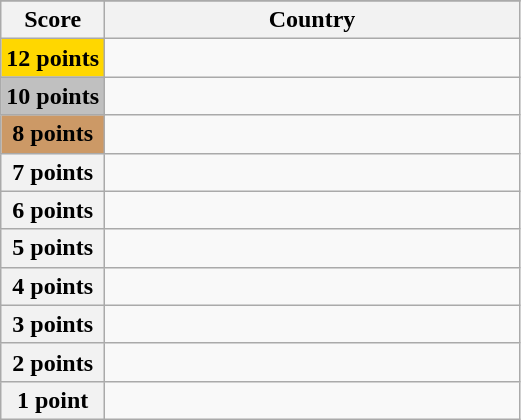<table class="wikitable">
<tr>
</tr>
<tr>
<th scope="col" width="20%">Score</th>
<th scope="col">Country</th>
</tr>
<tr>
<th scope="row" style="background:gold">12 points</th>
<td></td>
</tr>
<tr>
<th scope="row" style="background:silver">10 points</th>
<td></td>
</tr>
<tr>
<th scope="row" style="background:#CC9966">8 points</th>
<td></td>
</tr>
<tr>
<th scope="row">7 points</th>
<td></td>
</tr>
<tr>
<th scope="row">6 points</th>
<td></td>
</tr>
<tr>
<th scope="row">5 points</th>
<td></td>
</tr>
<tr>
<th scope="row">4 points</th>
<td></td>
</tr>
<tr>
<th scope="row">3 points</th>
<td></td>
</tr>
<tr>
<th scope="row">2 points</th>
<td></td>
</tr>
<tr>
<th scope="row">1 point</th>
<td></td>
</tr>
</table>
